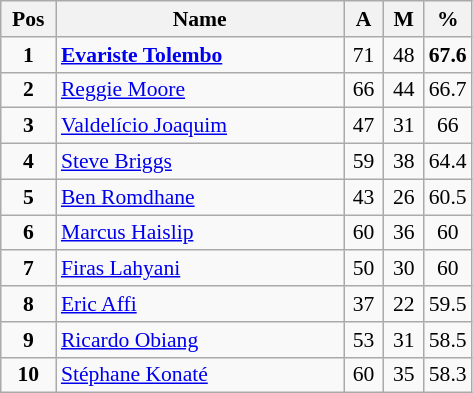<table class="wikitable" style="text-align:center; font-size:90%;">
<tr>
<th width=30px>Pos</th>
<th width=185px>Name</th>
<th width=20px>A</th>
<th width=20px>M</th>
<th width=25px>%</th>
</tr>
<tr>
<td><strong>1</strong></td>
<td align=left> <strong><a href='#'>Evariste Tolembo</a></strong></td>
<td>71</td>
<td>48</td>
<td><strong>67.6</strong></td>
</tr>
<tr>
<td><strong>2</strong></td>
<td align=left> <a href='#'>Reggie Moore</a></td>
<td>66</td>
<td>44</td>
<td>66.7</td>
</tr>
<tr>
<td><strong>3</strong></td>
<td align=left> <a href='#'>Valdelício Joaquim</a></td>
<td>47</td>
<td>31</td>
<td>66</td>
</tr>
<tr>
<td><strong>4</strong></td>
<td align=left> <a href='#'>Steve Briggs</a></td>
<td>59</td>
<td>38</td>
<td>64.4</td>
</tr>
<tr>
<td><strong>5</strong></td>
<td align=left> <a href='#'>Ben Romdhane</a></td>
<td>43</td>
<td>26</td>
<td align=center>60.5</td>
</tr>
<tr>
<td><strong>6</strong></td>
<td align=left> <a href='#'>Marcus Haislip</a></td>
<td>60</td>
<td>36</td>
<td>60</td>
</tr>
<tr>
<td><strong>7</strong></td>
<td align=left> <a href='#'>Firas Lahyani</a></td>
<td>50</td>
<td>30</td>
<td>60</td>
</tr>
<tr>
<td><strong>8</strong></td>
<td align=left> <a href='#'>Eric Affi</a></td>
<td>37</td>
<td>22</td>
<td>59.5</td>
</tr>
<tr>
<td><strong>9</strong></td>
<td align=left> <a href='#'>Ricardo Obiang</a></td>
<td>53</td>
<td>31</td>
<td>58.5</td>
</tr>
<tr>
<td><strong>10</strong></td>
<td align=left> <a href='#'>Stéphane Konaté</a></td>
<td>60</td>
<td>35</td>
<td>58.3</td>
</tr>
</table>
